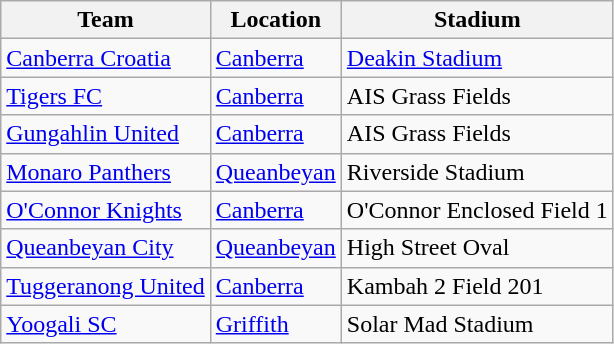<table class="wikitable sortable">
<tr>
<th>Team</th>
<th>Location</th>
<th>Stadium</th>
</tr>
<tr>
<td><a href='#'>Canberra Croatia</a></td>
<td><a href='#'>Canberra</a> </td>
<td><a href='#'>Deakin Stadium</a></td>
</tr>
<tr>
<td><a href='#'>Tigers FC</a></td>
<td><a href='#'>Canberra</a></td>
<td>AIS Grass Fields</td>
</tr>
<tr>
<td><a href='#'>Gungahlin United</a></td>
<td><a href='#'>Canberra</a> </td>
<td>AIS Grass Fields</td>
</tr>
<tr>
<td><a href='#'>Monaro Panthers</a></td>
<td><a href='#'>Queanbeyan</a> </td>
<td>Riverside Stadium</td>
</tr>
<tr>
<td><a href='#'>O'Connor Knights</a></td>
<td><a href='#'>Canberra</a> </td>
<td>O'Connor Enclosed Field 1</td>
</tr>
<tr>
<td><a href='#'>Queanbeyan City</a></td>
<td><a href='#'>Queanbeyan</a> </td>
<td>High Street Oval</td>
</tr>
<tr>
<td><a href='#'>Tuggeranong United</a></td>
<td><a href='#'>Canberra</a> </td>
<td>Kambah 2 Field 201</td>
</tr>
<tr>
<td><a href='#'>Yoogali SC</a></td>
<td><a href='#'>Griffith</a> </td>
<td>Solar Mad Stadium</td>
</tr>
</table>
